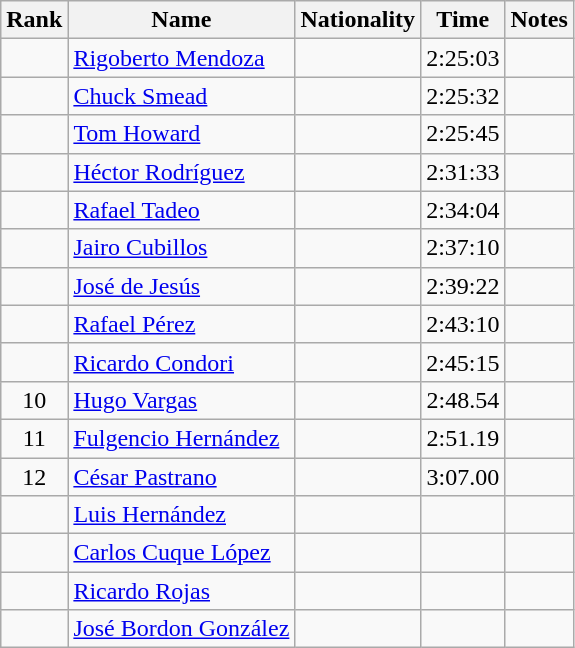<table class="wikitable sortable" style="text-align:center">
<tr>
<th>Rank</th>
<th>Name</th>
<th>Nationality</th>
<th>Time</th>
<th>Notes</th>
</tr>
<tr>
<td></td>
<td align=left><a href='#'>Rigoberto Mendoza</a></td>
<td align=left></td>
<td>2:25:03</td>
<td></td>
</tr>
<tr>
<td></td>
<td align=left><a href='#'>Chuck Smead</a></td>
<td align=left></td>
<td>2:25:32</td>
<td></td>
</tr>
<tr>
<td></td>
<td align=left><a href='#'>Tom Howard</a></td>
<td align=left></td>
<td>2:25:45</td>
<td></td>
</tr>
<tr>
<td></td>
<td align=left><a href='#'>Héctor Rodríguez</a></td>
<td align=left></td>
<td>2:31:33</td>
<td></td>
</tr>
<tr>
<td></td>
<td align=left><a href='#'>Rafael Tadeo</a></td>
<td align=left></td>
<td>2:34:04</td>
<td></td>
</tr>
<tr>
<td></td>
<td align=left><a href='#'>Jairo Cubillos</a></td>
<td align=left></td>
<td>2:37:10</td>
<td></td>
</tr>
<tr>
<td></td>
<td align=left><a href='#'>José de Jesús</a></td>
<td align=left></td>
<td>2:39:22</td>
<td></td>
</tr>
<tr>
<td></td>
<td align=left><a href='#'>Rafael Pérez</a></td>
<td align=left></td>
<td>2:43:10</td>
<td></td>
</tr>
<tr>
<td></td>
<td align=left><a href='#'>Ricardo Condori</a></td>
<td align=left></td>
<td>2:45:15</td>
<td></td>
</tr>
<tr>
<td>10</td>
<td align=left><a href='#'>Hugo Vargas</a></td>
<td align=left></td>
<td>2:48.54</td>
<td></td>
</tr>
<tr>
<td>11</td>
<td align=left><a href='#'>Fulgencio Hernández</a></td>
<td align=left></td>
<td>2:51.19</td>
<td></td>
</tr>
<tr>
<td>12</td>
<td align=left><a href='#'>César Pastrano</a></td>
<td align=left></td>
<td>3:07.00</td>
<td></td>
</tr>
<tr>
<td></td>
<td align=left><a href='#'>Luis Hernández</a></td>
<td align=left></td>
<td></td>
<td></td>
</tr>
<tr>
<td></td>
<td align=left><a href='#'>Carlos Cuque López</a></td>
<td align=left></td>
<td></td>
<td></td>
</tr>
<tr>
<td></td>
<td align=left><a href='#'>Ricardo Rojas</a></td>
<td align=left></td>
<td></td>
<td></td>
</tr>
<tr>
<td></td>
<td align=left><a href='#'>José Bordon González</a></td>
<td align=left></td>
<td></td>
<td></td>
</tr>
</table>
